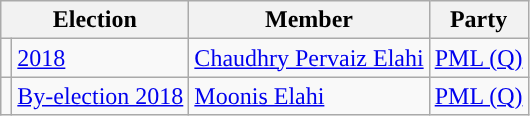<table class="wikitable">
<tr>
<th colspan="2">Election</th>
<th>Member</th>
<th>Party</th>
</tr>
<tr>
<td style="background-color: "></td>
<td><a href='#'>2018</a></td>
<td><a href='#'>Chaudhry Pervaiz Elahi</a></td>
<td><a href='#'>PML (Q)</a></td>
</tr>
<tr>
<td style="background-color: "></td>
<td><a href='#'>By-election 2018</a></td>
<td><a href='#'>Moonis Elahi</a></td>
<td><a href='#'>PML (Q)</a></td>
</tr>
</table>
